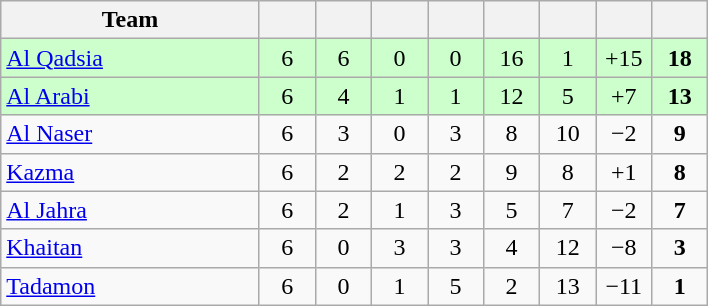<table class="wikitable" style="text-align: center;">
<tr>
<th width=165>Team</th>
<th width=30></th>
<th width=30></th>
<th width=30></th>
<th width=30></th>
<th width=30></th>
<th width=30></th>
<th width=30></th>
<th width=30></th>
</tr>
<tr style="background:#ccffcc;">
<td align=left><a href='#'>Al Qadsia</a></td>
<td>6</td>
<td>6</td>
<td>0</td>
<td>0</td>
<td>16</td>
<td>1</td>
<td>+15</td>
<td><strong>18</strong></td>
</tr>
<tr style="background:#ccffcc;">
<td align=left><a href='#'>Al Arabi</a></td>
<td>6</td>
<td>4</td>
<td>1</td>
<td>1</td>
<td>12</td>
<td>5</td>
<td>+7</td>
<td><strong>13</strong></td>
</tr>
<tr>
<td align=left><a href='#'>Al Naser</a></td>
<td>6</td>
<td>3</td>
<td>0</td>
<td>3</td>
<td>8</td>
<td>10</td>
<td>−2</td>
<td><strong>9</strong></td>
</tr>
<tr>
<td align=left><a href='#'>Kazma</a></td>
<td>6</td>
<td>2</td>
<td>2</td>
<td>2</td>
<td>9</td>
<td>8</td>
<td>+1</td>
<td><strong>8</strong></td>
</tr>
<tr>
<td align=left><a href='#'>Al Jahra</a></td>
<td>6</td>
<td>2</td>
<td>1</td>
<td>3</td>
<td>5</td>
<td>7</td>
<td>−2</td>
<td><strong>7</strong></td>
</tr>
<tr>
<td align=left><a href='#'>Khaitan</a></td>
<td>6</td>
<td>0</td>
<td>3</td>
<td>3</td>
<td>4</td>
<td>12</td>
<td>−8</td>
<td><strong>3</strong></td>
</tr>
<tr>
<td align=left><a href='#'>Tadamon</a></td>
<td>6</td>
<td>0</td>
<td>1</td>
<td>5</td>
<td>2</td>
<td>13</td>
<td>−11</td>
<td><strong>1</strong></td>
</tr>
</table>
